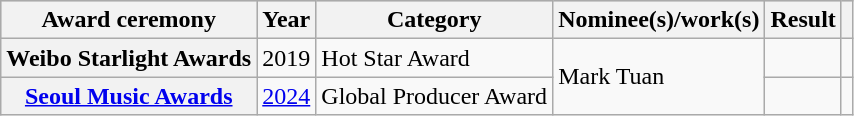<table class="sortable wikitable plainrowheaders">
<tr style="background:#ccc; text-align:center;">
<th scope="col">Award ceremony</th>
<th scope="col">Year</th>
<th scope="col">Category</th>
<th scope="col">Nominee(s)/work(s)</th>
<th scope="col">Result</th>
<th scope="col" class="unsortable"></th>
</tr>
<tr>
<th scope="row">Weibo Starlight Awards</th>
<td align=center>2019</td>
<td>Hot Star Award</td>
<td rowspan=2>Mark Tuan</td>
<td></td>
<td style="text-align:center;"></td>
</tr>
<tr>
<th scope="row"><a href='#'>Seoul Music Awards</a></th>
<td align=center><a href='#'>2024</a></td>
<td>Global Producer Award</td>
<td></td>
<td style="text-align:center;"></td>
</tr>
</table>
